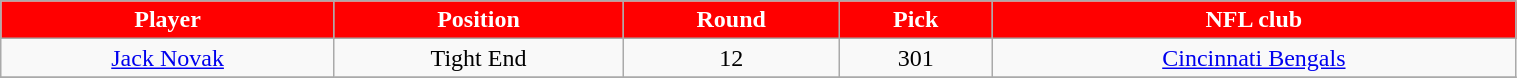<table class="wikitable" width="80%">
<tr align="center"  style="background:red;color:#FFFFFF;">
<td><strong>Player</strong></td>
<td><strong>Position</strong></td>
<td><strong>Round</strong></td>
<td><strong>Pick</strong></td>
<td><strong>NFL club</strong></td>
</tr>
<tr align="center" bgcolor="">
<td><a href='#'>Jack Novak</a></td>
<td>Tight End</td>
<td>12</td>
<td>301</td>
<td><a href='#'>Cincinnati Bengals</a></td>
</tr>
<tr align="center" bgcolor="">
</tr>
</table>
